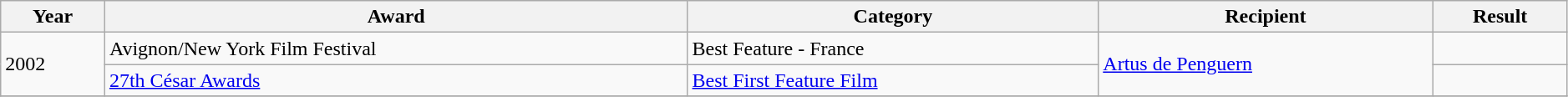<table class="wikitable" style="width:99%;">
<tr>
<th>Year</th>
<th>Award</th>
<th>Category</th>
<th>Recipient</th>
<th>Result</th>
</tr>
<tr>
<td rowspan=2>2002</td>
<td>Avignon/New York Film Festival</td>
<td>Best Feature - France</td>
<td rowspan=2><a href='#'>Artus de Penguern</a></td>
<td></td>
</tr>
<tr>
<td><a href='#'>27th César Awards</a></td>
<td><a href='#'>Best First Feature Film</a></td>
<td></td>
</tr>
<tr>
</tr>
</table>
